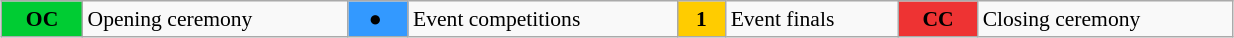<table class="wikitable" style="margin:0.5em auto; font-size:90%; position:relative;" width=65%>
<tr>
<td bgcolor="#00cc33" align=center> <strong>OC </strong></td>
<td>Opening ceremony</td>
<td bgcolor="#3399ff" align=center> ●  </td>
<td>Event competitions</td>
<td bgcolor="#ffcc00" align=center> <strong>1 </strong></td>
<td>Event finals</td>
<td bgcolor="#ee3333" align=center> <strong>CC </strong></td>
<td>Closing ceremony</td>
</tr>
</table>
